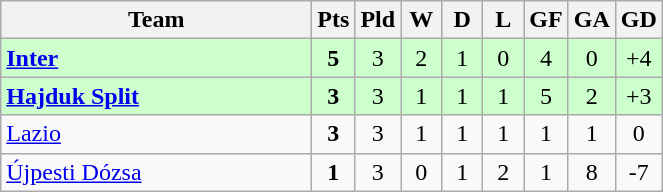<table class="wikitable" style="text-align:center;">
<tr>
<th width=200>Team</th>
<th width=20>Pts</th>
<th width=20>Pld</th>
<th width=20>W</th>
<th width=20>D</th>
<th width=20>L</th>
<th width=20>GF</th>
<th width=20>GA</th>
<th width=20>GD</th>
</tr>
<tr style="background:#ccffcc">
<td style="text-align:left"><strong> <a href='#'>Inter</a></strong></td>
<td><strong>5</strong></td>
<td>3</td>
<td>2</td>
<td>1</td>
<td>0</td>
<td>4</td>
<td>0</td>
<td>+4</td>
</tr>
<tr style="background:#ccffcc">
<td style="text-align:left"><strong> <a href='#'>Hajduk Split</a></strong></td>
<td><strong>3</strong></td>
<td>3</td>
<td>1</td>
<td>1</td>
<td>1</td>
<td>5</td>
<td>2</td>
<td>+3</td>
</tr>
<tr>
<td style="text-align:left"> <a href='#'>Lazio</a></td>
<td><strong>3</strong></td>
<td>3</td>
<td>1</td>
<td>1</td>
<td>1</td>
<td>1</td>
<td>1</td>
<td>0</td>
</tr>
<tr>
<td style="text-align:left"> <a href='#'>Újpesti Dózsa</a></td>
<td><strong>1</strong></td>
<td>3</td>
<td>0</td>
<td>1</td>
<td>2</td>
<td>1</td>
<td>8</td>
<td>-7</td>
</tr>
</table>
